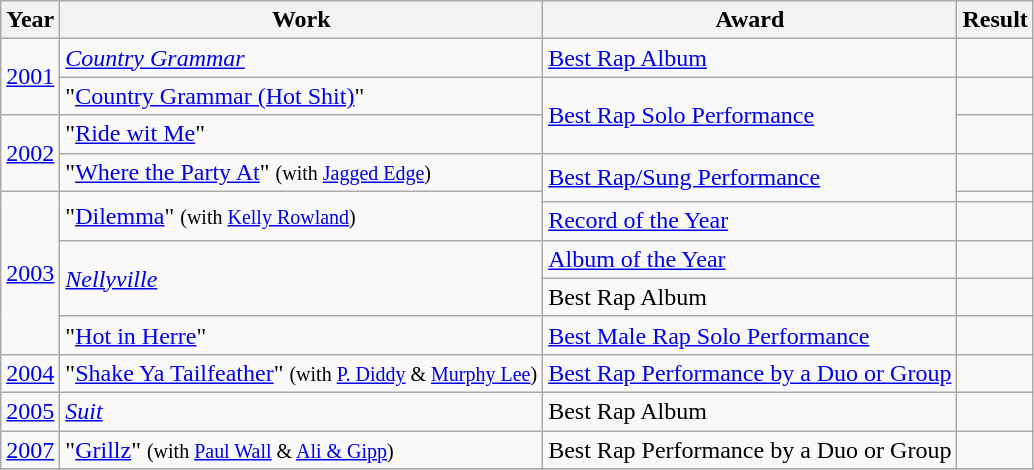<table class="wikitable">
<tr>
<th>Year</th>
<th>Work</th>
<th>Award</th>
<th>Result</th>
</tr>
<tr>
<td rowspan="2"><a href='#'>2001</a></td>
<td><em><a href='#'>Country Grammar</a></em></td>
<td><a href='#'>Best Rap Album</a></td>
<td></td>
</tr>
<tr>
<td>"<a href='#'>Country Grammar (Hot Shit)</a>"</td>
<td rowspan="2"><a href='#'>Best Rap Solo Performance</a></td>
<td></td>
</tr>
<tr>
<td rowspan="2"><a href='#'>2002</a></td>
<td>"<a href='#'>Ride wit Me</a>"</td>
<td></td>
</tr>
<tr>
<td>"<a href='#'>Where the Party At</a>" <small>(with <a href='#'>Jagged Edge</a>)</small></td>
<td rowspan="2"><a href='#'>Best Rap/Sung Performance</a></td>
<td></td>
</tr>
<tr>
<td rowspan="5"><a href='#'>2003</a></td>
<td rowspan="2">"<a href='#'>Dilemma</a>" <small>(with <a href='#'>Kelly Rowland</a>)</small></td>
<td></td>
</tr>
<tr>
<td><a href='#'>Record of the Year</a></td>
<td></td>
</tr>
<tr>
<td rowspan="2"><em><a href='#'>Nellyville</a></em></td>
<td><a href='#'>Album of the Year</a></td>
<td></td>
</tr>
<tr>
<td>Best Rap Album</td>
<td></td>
</tr>
<tr>
<td>"<a href='#'>Hot in Herre</a>"</td>
<td><a href='#'>Best Male Rap Solo Performance</a></td>
<td></td>
</tr>
<tr>
<td><a href='#'>2004</a></td>
<td>"<a href='#'>Shake Ya Tailfeather</a>" <small>(with <a href='#'>P. Diddy</a> & <a href='#'>Murphy Lee</a>)</small></td>
<td><a href='#'>Best Rap Performance by a Duo or Group</a></td>
<td></td>
</tr>
<tr>
<td><a href='#'>2005</a></td>
<td><em><a href='#'>Suit</a></em></td>
<td>Best Rap Album</td>
<td></td>
</tr>
<tr>
<td><a href='#'>2007</a></td>
<td>"<a href='#'>Grillz</a>" <small>(with <a href='#'>Paul Wall</a> & <a href='#'>Ali & Gipp</a>)</small></td>
<td>Best Rap Performance by a Duo or Group</td>
<td></td>
</tr>
<tr>
</tr>
</table>
